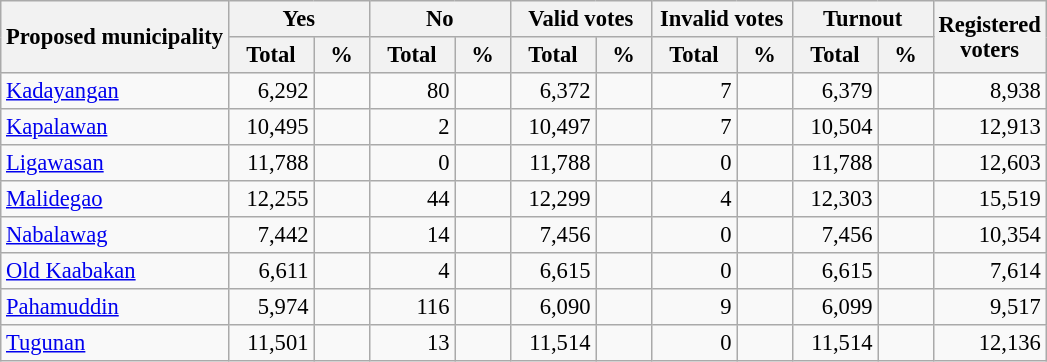<table class="wikitable sortable" style="text-align:right; font-size:94%">
<tr>
<th colspan="2" rowspan="2">Proposed municipality</th>
<th colspan="2">Yes</th>
<th colspan="2">No</th>
<th colspan="2">Valid votes</th>
<th colspan="2">Invalid votes</th>
<th colspan="2">Turnout</th>
<th width="50px" rowspan="2">Registered voters</th>
</tr>
<tr>
<th width="50px">Total</th>
<th width="30px">%</th>
<th width="50px">Total</th>
<th width="30px">%</th>
<th width="50px">Total</th>
<th width="30px">%</th>
<th width="50px">Total</th>
<th width="30px">%</th>
<th width="50px">Total</th>
<th width="30px">%</th>
</tr>
<tr>
<td colspan="2" align="left"><a href='#'>Kadayangan</a></td>
<td>6,292</td>
<td></td>
<td>80</td>
<td></td>
<td>6,372</td>
<td></td>
<td>7</td>
<td></td>
<td>6,379</td>
<td></td>
<td>8,938</td>
</tr>
<tr>
<td colspan="2" align="left"><a href='#'>Kapalawan</a></td>
<td>10,495</td>
<td></td>
<td>2</td>
<td></td>
<td>10,497</td>
<td></td>
<td>7</td>
<td></td>
<td>10,504</td>
<td></td>
<td>12,913</td>
</tr>
<tr>
<td colspan="2" align="left"><a href='#'>Ligawasan</a></td>
<td>11,788</td>
<td></td>
<td>0</td>
<td></td>
<td>11,788</td>
<td></td>
<td>0</td>
<td></td>
<td>11,788</td>
<td></td>
<td>12,603</td>
</tr>
<tr>
<td colspan="2" align="left"><a href='#'>Malidegao</a></td>
<td>12,255</td>
<td></td>
<td>44</td>
<td></td>
<td>12,299</td>
<td></td>
<td>4</td>
<td></td>
<td>12,303</td>
<td></td>
<td>15,519</td>
</tr>
<tr>
<td colspan="2" align="left"><a href='#'>Nabalawag</a></td>
<td>7,442</td>
<td></td>
<td>14</td>
<td></td>
<td>7,456</td>
<td></td>
<td>0</td>
<td></td>
<td>7,456</td>
<td></td>
<td>10,354</td>
</tr>
<tr>
<td colspan="2" align="left"><a href='#'>Old Kaabakan</a></td>
<td>6,611</td>
<td></td>
<td>4</td>
<td></td>
<td>6,615</td>
<td></td>
<td>0</td>
<td></td>
<td>6,615</td>
<td></td>
<td>7,614</td>
</tr>
<tr>
<td colspan="2" align="left"><a href='#'>Pahamuddin</a></td>
<td>5,974</td>
<td></td>
<td>116</td>
<td></td>
<td>6,090</td>
<td></td>
<td>9</td>
<td></td>
<td>6,099</td>
<td></td>
<td>9,517</td>
</tr>
<tr>
<td colspan="2" align="left"><a href='#'>Tugunan</a></td>
<td>11,501</td>
<td></td>
<td>13</td>
<td></td>
<td>11,514</td>
<td></td>
<td>0</td>
<td></td>
<td>11,514</td>
<td></td>
<td>12,136</td>
</tr>
</table>
